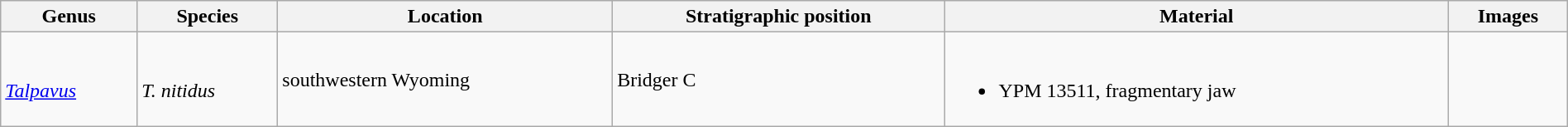<table class="wikitable sortable"  style="margin:auto; width:100%;">
<tr>
<th>Genus</th>
<th>Species</th>
<th>Location</th>
<th>Stratigraphic position</th>
<th>Material</th>
<th>Images</th>
</tr>
<tr>
<td rowspan=1><br><em><a href='#'>Talpavus</a></em></td>
<td><br><em>T. nitidus</em></td>
<td>southwestern Wyoming</td>
<td>Bridger C</td>
<td><br><ul><li>YPM 13511, fragmentary jaw</li></ul></td>
<td></td>
</tr>
</table>
